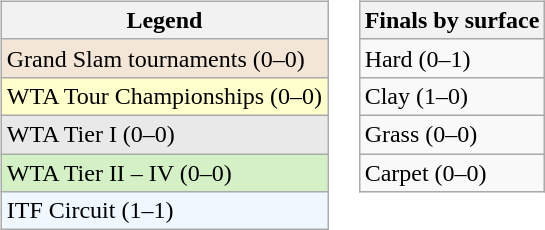<table>
<tr valign=top>
<td><br><table class="wikitable sortable mw-collapsible mw-collapsed">
<tr>
<th>Legend</th>
</tr>
<tr style="background:#f3e6d7;">
<td>Grand Slam tournaments (0–0)</td>
</tr>
<tr style="background:#ffc;">
<td>WTA Tour Championships (0–0)</td>
</tr>
<tr style="background:#e9e9e9;">
<td>WTA Tier I (0–0)</td>
</tr>
<tr style="background:#d4f1c5;">
<td>WTA Tier II – IV (0–0)</td>
</tr>
<tr style="background:#f0f8ff;">
<td>ITF Circuit (1–1)</td>
</tr>
</table>
</td>
<td><br><table class="wikitable sortable mw-collapsible mw-collapsed">
<tr>
<th>Finals by surface</th>
</tr>
<tr>
<td>Hard (0–1)</td>
</tr>
<tr>
<td>Clay (1–0)</td>
</tr>
<tr>
<td>Grass (0–0)</td>
</tr>
<tr>
<td>Carpet (0–0)</td>
</tr>
</table>
</td>
</tr>
</table>
